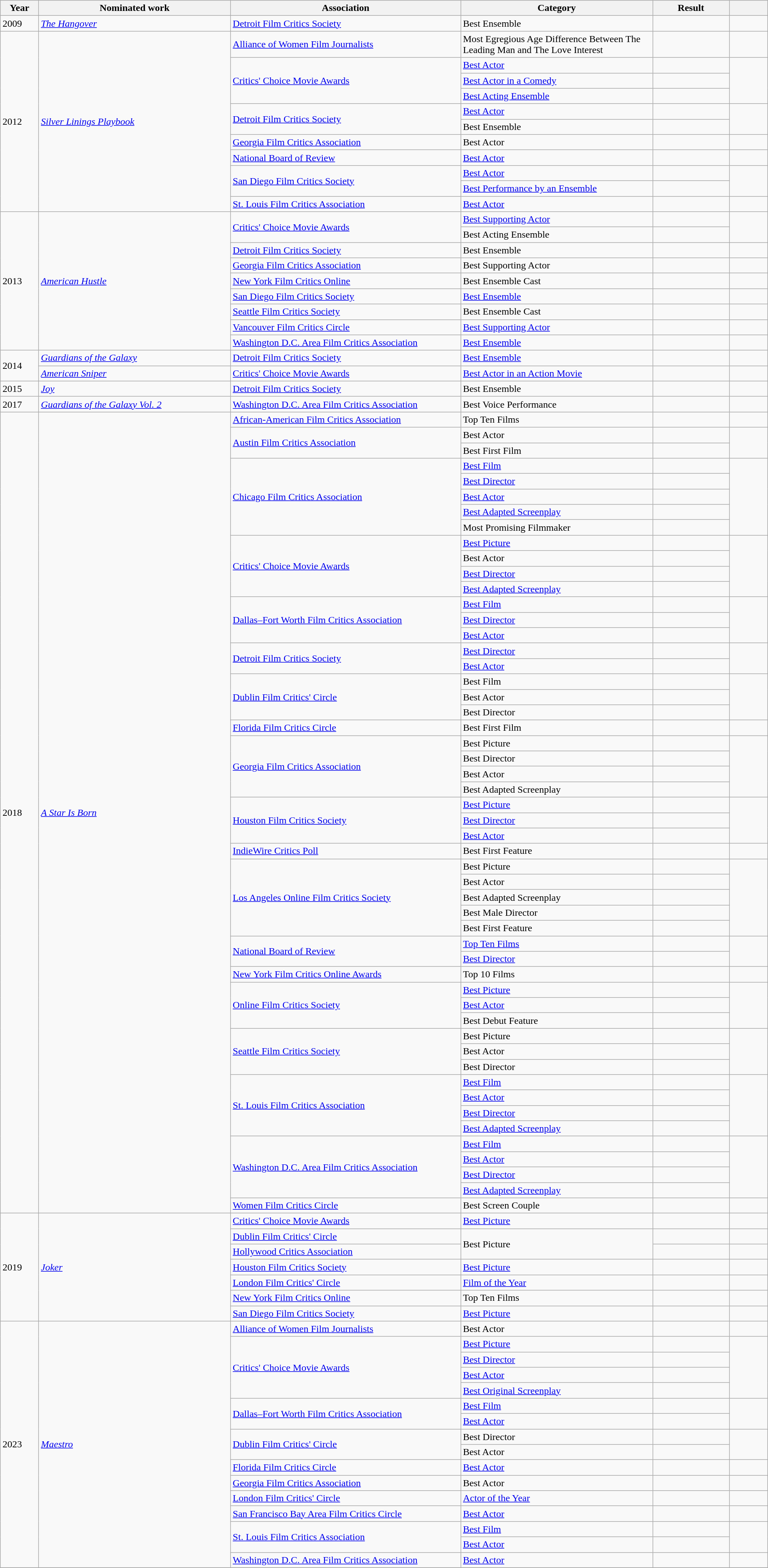<table class="wikitable" style="width:100%;">
<tr>
<th width=5%>Year</th>
<th style="width:25%;">Nominated work</th>
<th style="width:30%;">Association</th>
<th style="width:25%;">Category</th>
<th style="width:10%;">Result</th>
<th width=5%></th>
</tr>
<tr>
<td rowspan="1">2009</td>
<td rowspan="1"><em><a href='#'>The Hangover</a></em></td>
<td><a href='#'>Detroit Film Critics Society</a></td>
<td>Best Ensemble</td>
<td></td>
<td style="text-align:center;"></td>
</tr>
<tr>
<td rowspan="11">2012</td>
<td rowspan="11"><em><a href='#'>Silver Linings Playbook</a></em></td>
<td><a href='#'>Alliance of Women Film Journalists</a></td>
<td>Most Egregious Age Difference Between The Leading Man and The Love Interest<br></td>
<td></td>
<td style="text-align:center;"></td>
</tr>
<tr>
<td rowspan="3"><a href='#'>Critics' Choice Movie Awards</a></td>
<td><a href='#'>Best Actor</a></td>
<td></td>
<td rowspan="3" style="text-align:center;"></td>
</tr>
<tr>
<td><a href='#'>Best Actor in a Comedy</a></td>
<td></td>
</tr>
<tr>
<td><a href='#'>Best Acting Ensemble</a></td>
<td></td>
</tr>
<tr>
<td rowspan="2"><a href='#'>Detroit Film Critics Society</a></td>
<td><a href='#'>Best Actor</a></td>
<td></td>
<td rowspan="2" style="text-align:center;"></td>
</tr>
<tr>
<td>Best Ensemble</td>
<td></td>
</tr>
<tr>
<td><a href='#'>Georgia Film Critics Association</a></td>
<td>Best Actor</td>
<td></td>
<td style="text-align:center;"></td>
</tr>
<tr>
<td><a href='#'>National Board of Review</a></td>
<td><a href='#'>Best Actor</a></td>
<td></td>
<td style="text-align:center;"></td>
</tr>
<tr>
<td rowspan="2"><a href='#'>San Diego Film Critics Society</a></td>
<td><a href='#'>Best Actor</a></td>
<td></td>
<td rowspan="2" style="text-align:center;"></td>
</tr>
<tr>
<td><a href='#'>Best Performance by an Ensemble</a></td>
<td></td>
</tr>
<tr>
<td><a href='#'>St. Louis Film Critics Association</a></td>
<td><a href='#'>Best Actor</a></td>
<td></td>
<td style="text-align:center;"></td>
</tr>
<tr>
<td rowspan="9">2013</td>
<td rowspan="9"><em><a href='#'>American Hustle</a></em></td>
<td rowspan="2"><a href='#'>Critics' Choice Movie Awards</a></td>
<td><a href='#'>Best Supporting Actor</a></td>
<td></td>
<td rowspan="2" style="text-align:center;"></td>
</tr>
<tr>
<td>Best Acting Ensemble</td>
<td></td>
</tr>
<tr>
<td><a href='#'>Detroit Film Critics Society</a></td>
<td>Best Ensemble</td>
<td></td>
<td style="text-align:center;"></td>
</tr>
<tr>
<td><a href='#'>Georgia Film Critics Association</a></td>
<td>Best Supporting Actor</td>
<td></td>
<td style="text-align:center;"></td>
</tr>
<tr>
<td><a href='#'>New York Film Critics Online</a></td>
<td>Best Ensemble Cast</td>
<td></td>
<td style="text-align:center;"></td>
</tr>
<tr>
<td><a href='#'>San Diego Film Critics Society</a></td>
<td><a href='#'>Best Ensemble</a></td>
<td></td>
<td style="text-align:center;"><br></td>
</tr>
<tr>
<td><a href='#'>Seattle Film Critics Society</a></td>
<td>Best Ensemble Cast</td>
<td></td>
<td style="text-align:center;"></td>
</tr>
<tr>
<td><a href='#'>Vancouver Film Critics Circle</a></td>
<td><a href='#'>Best Supporting Actor</a></td>
<td></td>
<td style="text-align:center;"></td>
</tr>
<tr>
<td><a href='#'>Washington D.C. Area Film Critics Association</a></td>
<td><a href='#'>Best Ensemble</a></td>
<td></td>
<td style="text-align:center;"></td>
</tr>
<tr>
<td rowspan="2">2014</td>
<td><em><a href='#'>Guardians of the Galaxy</a></em></td>
<td><a href='#'>Detroit Film Critics Society</a></td>
<td><a href='#'>Best Ensemble</a></td>
<td></td>
<td style="text-align:center;"></td>
</tr>
<tr>
<td><em><a href='#'>American Sniper</a></em></td>
<td><a href='#'>Critics' Choice Movie Awards</a></td>
<td><a href='#'>Best Actor in an Action Movie</a></td>
<td></td>
<td style="text-align:center;"></td>
</tr>
<tr>
<td rowspan="1">2015</td>
<td rowspan="1"><em><a href='#'>Joy</a></em></td>
<td><a href='#'>Detroit Film Critics Society</a></td>
<td>Best Ensemble</td>
<td></td>
<td style="text-align:center;"></td>
</tr>
<tr>
<td>2017</td>
<td><em><a href='#'>Guardians of the Galaxy Vol. 2</a></em></td>
<td><a href='#'>Washington D.C. Area Film Critics Association</a></td>
<td>Best Voice Performance</td>
<td></td>
<td style="text-align:center;"></td>
</tr>
<tr>
<td rowspan="52">2018</td>
<td rowspan="52"><em><a href='#'>A Star Is Born</a></em></td>
<td><a href='#'>African-American Film Critics Association</a></td>
<td>Top Ten Films<br></td>
<td></td>
<td style="text-align:center;"></td>
</tr>
<tr>
<td scope="row" rowspan="2"><a href='#'>Austin Film Critics Association</a></td>
<td>Best Actor</td>
<td></td>
<td style="text-align:center;" rowspan="2"></td>
</tr>
<tr>
<td>Best First Film</td>
<td></td>
</tr>
<tr>
<td rowspan="5"><a href='#'>Chicago Film Critics Association</a></td>
<td><a href='#'>Best Film</a><br></td>
<td></td>
<td style="text-align:center;" rowspan="5"></td>
</tr>
<tr>
<td><a href='#'>Best Director</a></td>
<td></td>
</tr>
<tr>
<td><a href='#'>Best Actor</a></td>
<td></td>
</tr>
<tr>
<td><a href='#'>Best Adapted Screenplay</a><br></td>
<td></td>
</tr>
<tr>
<td>Most Promising Filmmaker</td>
<td></td>
</tr>
<tr>
<td rowspan="4"><a href='#'>Critics' Choice Movie Awards</a></td>
<td><a href='#'>Best Picture</a></td>
<td></td>
<td style="text-align:center;" rowspan="4"></td>
</tr>
<tr>
<td>Best Actor</td>
<td></td>
</tr>
<tr>
<td><a href='#'>Best Director</a></td>
<td></td>
</tr>
<tr>
<td><a href='#'>Best Adapted Screenplay</a><br></td>
<td></td>
</tr>
<tr>
<td rowspan="3"><a href='#'>Dallas–Fort Worth Film Critics Association</a></td>
<td><a href='#'>Best Film</a><br></td>
<td></td>
<td style="text-align:center;" rowspan="3"></td>
</tr>
<tr>
<td><a href='#'>Best Director</a></td>
<td></td>
</tr>
<tr>
<td><a href='#'>Best Actor</a></td>
<td></td>
</tr>
<tr>
<td rowspan="2"><a href='#'>Detroit Film Critics Society</a></td>
<td><a href='#'>Best Director</a></td>
<td></td>
<td style="text-align:center;" rowspan="2"></td>
</tr>
<tr>
<td><a href='#'>Best Actor</a></td>
<td></td>
</tr>
<tr>
<td rowspan="3"><a href='#'>Dublin Film Critics' Circle</a></td>
<td>Best Film<br></td>
<td></td>
<td rowspan="3" style="text-align:center;"></td>
</tr>
<tr>
<td>Best Actor</td>
<td></td>
</tr>
<tr>
<td>Best Director</td>
<td></td>
</tr>
<tr>
<td><a href='#'>Florida Film Critics Circle</a></td>
<td>Best First Film</td>
<td></td>
<td style="text-align:center;"></td>
</tr>
<tr>
<td rowspan="4"><a href='#'>Georgia Film Critics Association</a></td>
<td>Best Picture</td>
<td></td>
<td style="text-align:center;" rowspan="4"></td>
</tr>
<tr>
<td>Best Director</td>
<td></td>
</tr>
<tr>
<td>Best Actor</td>
<td></td>
</tr>
<tr>
<td>Best Adapted Screenplay</td>
<td></td>
</tr>
<tr>
<td rowspan="3"><a href='#'>Houston Film Critics Society</a></td>
<td><a href='#'>Best Picture</a><br></td>
<td></td>
<td style="text-align:center;" rowspan="3"></td>
</tr>
<tr>
<td><a href='#'>Best Director</a></td>
<td></td>
</tr>
<tr>
<td><a href='#'>Best Actor</a></td>
<td></td>
</tr>
<tr>
<td><a href='#'>IndieWire Critics Poll</a></td>
<td>Best First Feature</td>
<td></td>
<td style="text-align:center;"></td>
</tr>
<tr>
<td rowspan="5"><a href='#'>Los Angeles Online Film Critics Society</a></td>
<td>Best Picture<br></td>
<td></td>
<td rowspan="5" style="text-align:center;"></td>
</tr>
<tr>
<td>Best Actor</td>
<td></td>
</tr>
<tr>
<td>Best Adapted Screenplay<br></td>
<td></td>
</tr>
<tr>
<td>Best Male Director</td>
<td></td>
</tr>
<tr>
<td>Best First Feature</td>
<td></td>
</tr>
<tr>
<td rowspan="2"><a href='#'>National Board of Review</a></td>
<td><a href='#'>Top Ten Films</a><br></td>
<td></td>
<td rowspan="2" style="text-align:center;"></td>
</tr>
<tr>
<td><a href='#'>Best Director</a></td>
<td></td>
</tr>
<tr>
<td><a href='#'>New York Film Critics Online Awards</a></td>
<td>Top 10 Films<br></td>
<td></td>
<td style="text-align:center;"></td>
</tr>
<tr>
<td rowspan="3"><a href='#'>Online Film Critics Society</a></td>
<td><a href='#'>Best Picture</a><br></td>
<td></td>
<td rowspan="3" style="text-align:center;"></td>
</tr>
<tr>
<td><a href='#'>Best Actor</a></td>
<td></td>
</tr>
<tr>
<td>Best Debut Feature</td>
<td></td>
</tr>
<tr>
<td rowspan="3"><a href='#'>Seattle Film Critics Society</a></td>
<td>Best Picture<br></td>
<td></td>
<td rowspan="3" style="text-align:center;"></td>
</tr>
<tr>
<td>Best Actor</td>
<td></td>
</tr>
<tr>
<td>Best Director</td>
<td></td>
</tr>
<tr>
<td rowspan="4"><a href='#'>St. Louis Film Critics Association</a></td>
<td><a href='#'>Best Film</a><br></td>
<td></td>
<td rowspan="4" style="text-align:center;"></td>
</tr>
<tr>
<td><a href='#'>Best Actor</a></td>
<td></td>
</tr>
<tr>
<td><a href='#'>Best Director</a></td>
<td></td>
</tr>
<tr>
<td><a href='#'>Best Adapted Screenplay</a><br></td>
<td></td>
</tr>
<tr>
<td rowspan="4"><a href='#'>Washington D.C. Area Film Critics Association</a></td>
<td><a href='#'>Best Film</a><br></td>
<td></td>
<td rowspan="4" style="text-align:center;"></td>
</tr>
<tr>
<td><a href='#'>Best Actor</a></td>
<td></td>
</tr>
<tr>
<td><a href='#'>Best Director</a></td>
<td></td>
</tr>
<tr>
<td><a href='#'>Best Adapted Screenplay</a><br></td>
<td></td>
</tr>
<tr>
<td><a href='#'>Women Film Critics Circle</a></td>
<td>Best Screen Couple<br></td>
<td></td>
<td style="text-align:center;"></td>
</tr>
<tr>
<td rowspan="7">2019</td>
<td rowspan="7"><em><a href='#'>Joker</a></em></td>
<td><a href='#'>Critics' Choice Movie Awards</a></td>
<td><a href='#'>Best Picture</a></td>
<td></td>
<td style="text-align:center;"></td>
</tr>
<tr>
<td><a href='#'>Dublin Film Critics' Circle</a></td>
<td rowspan="2">Best Picture</td>
<td></td>
<td style="text-align:center;"></td>
</tr>
<tr>
<td><a href='#'>Hollywood Critics Association</a></td>
<td></td>
<td style="text-align:center;"></td>
</tr>
<tr>
<td><a href='#'>Houston Film Critics Society</a></td>
<td><a href='#'>Best Picture</a></td>
<td></td>
<td style="text-align:center;"></td>
</tr>
<tr>
<td><a href='#'>London Film Critics' Circle</a></td>
<td><a href='#'>Film of the Year</a></td>
<td></td>
<td style="text-align:center;"></td>
</tr>
<tr>
<td><a href='#'>New York Film Critics Online</a></td>
<td>Top Ten Films</td>
<td></td>
<td style="text-align:center;"></td>
</tr>
<tr>
<td><a href='#'>San Diego Film Critics Society</a></td>
<td><a href='#'>Best Picture</a></td>
<td></td>
<td style="text-align:center;"></td>
</tr>
<tr>
<td rowspan="16">2023</td>
<td rowspan="16"><em><a href='#'>Maestro</a></em></td>
<td><a href='#'>Alliance of Women Film Journalists</a></td>
<td>Best Actor</td>
<td></td>
<td style="text-align:center;"></td>
</tr>
<tr>
<td rowspan="4"><a href='#'>Critics' Choice Movie Awards</a></td>
<td><a href='#'>Best Picture</a></td>
<td></td>
<td rowspan="4" style="text-align:center;"></td>
</tr>
<tr>
<td><a href='#'>Best Director</a></td>
<td></td>
</tr>
<tr>
<td><a href='#'>Best Actor</a></td>
<td></td>
</tr>
<tr>
<td><a href='#'>Best Original Screenplay</a><br></td>
<td></td>
</tr>
<tr>
<td rowspan="2"><a href='#'>Dallas–Fort Worth Film Critics Association</a></td>
<td><a href='#'>Best Film</a></td>
<td></td>
<td rowspan="2" style="text-align:center;"></td>
</tr>
<tr>
<td><a href='#'>Best Actor</a></td>
<td></td>
</tr>
<tr>
<td rowspan="2"><a href='#'>Dublin Film Critics' Circle</a></td>
<td>Best Director</td>
<td></td>
<td rowspan="2" style="text-align:center;"></td>
</tr>
<tr>
<td>Best Actor</td>
<td></td>
</tr>
<tr>
<td><a href='#'>Florida Film Critics Circle</a></td>
<td><a href='#'>Best Actor</a></td>
<td></td>
<td style="text-align:center;"></td>
</tr>
<tr>
<td><a href='#'>Georgia Film Critics Association</a></td>
<td>Best Actor</td>
<td></td>
<td style="text-align:center;"></td>
</tr>
<tr>
<td><a href='#'>London Film Critics' Circle</a></td>
<td><a href='#'>Actor of the Year</a></td>
<td></td>
<td style="text-align:center;"></td>
</tr>
<tr>
<td><a href='#'>San Francisco Bay Area Film Critics Circle</a></td>
<td><a href='#'>Best Actor</a></td>
<td></td>
<td style="text-align:center;"></td>
</tr>
<tr>
<td rowspan="2"><a href='#'>St. Louis Film Critics Association</a></td>
<td><a href='#'>Best Film</a></td>
<td></td>
<td rowspan="2" style="text-align:center;"></td>
</tr>
<tr>
<td><a href='#'>Best Actor</a></td>
<td></td>
</tr>
<tr>
<td><a href='#'>Washington D.C. Area Film Critics Association</a></td>
<td><a href='#'>Best Actor</a></td>
<td></td>
<td style="text-align:center;"></td>
</tr>
<tr>
</tr>
</table>
